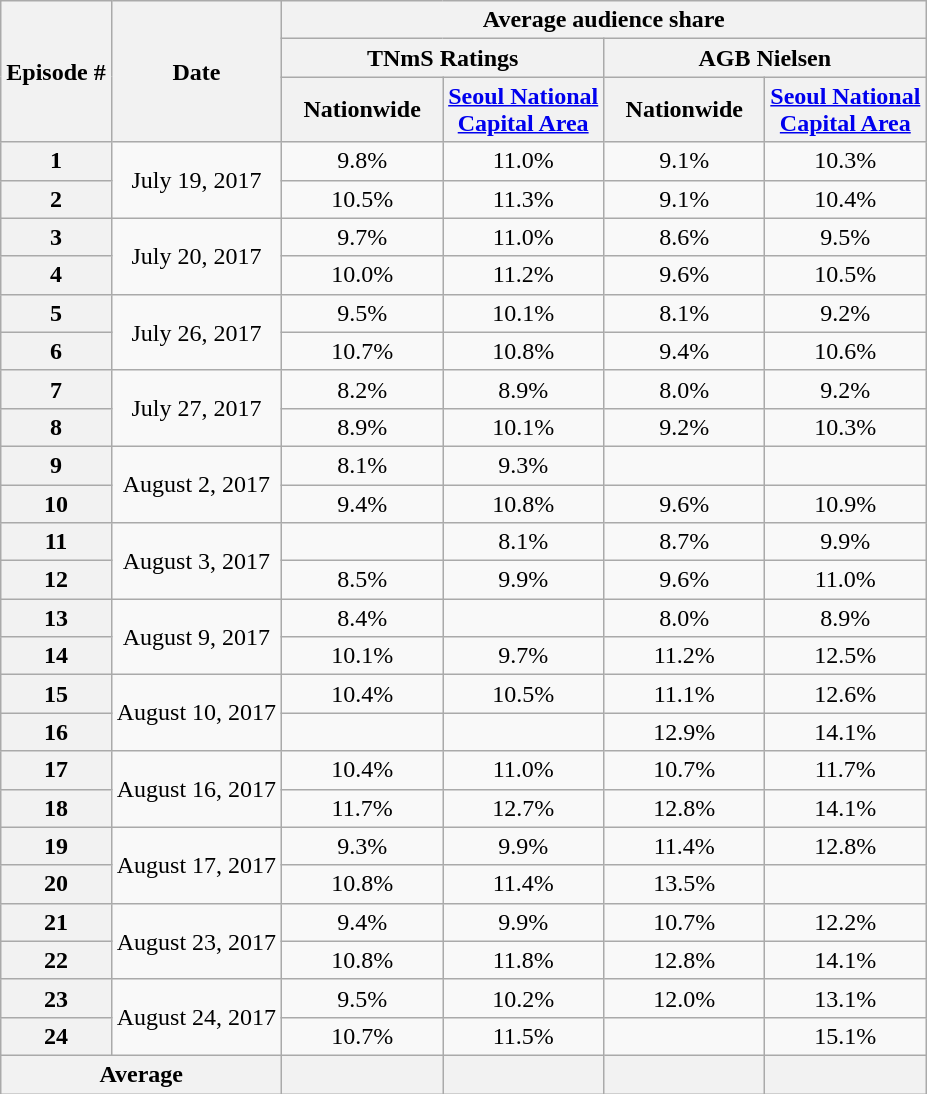<table class="wikitable" style="text-align:center">
<tr>
<th rowspan="3">Episode #</th>
<th rowspan="3">Date</th>
<th colspan="4">Average audience share</th>
</tr>
<tr>
<th colspan="2">TNmS Ratings</th>
<th colspan="2">AGB Nielsen</th>
</tr>
<tr>
<th width="100">Nationwide</th>
<th width="100"><a href='#'>Seoul National Capital Area</a></th>
<th width="100">Nationwide</th>
<th width="100"><a href='#'>Seoul National Capital Area</a></th>
</tr>
<tr>
<th>1</th>
<td rowspan="2">July 19, 2017</td>
<td>9.8% </td>
<td>11.0% </td>
<td>9.1% </td>
<td>10.3% </td>
</tr>
<tr>
<th>2</th>
<td>10.5% </td>
<td>11.3% </td>
<td>9.1% </td>
<td>10.4% </td>
</tr>
<tr>
<th>3</th>
<td rowspan="2">July 20, 2017</td>
<td>9.7% </td>
<td>11.0% </td>
<td>8.6% </td>
<td>9.5% </td>
</tr>
<tr>
<th>4</th>
<td>10.0% </td>
<td>11.2% </td>
<td>9.6% </td>
<td>10.5% </td>
</tr>
<tr>
<th>5</th>
<td rowspan="2">July 26, 2017</td>
<td>9.5% </td>
<td>10.1% </td>
<td>8.1% </td>
<td>9.2% </td>
</tr>
<tr>
<th>6</th>
<td>10.7% </td>
<td>10.8% </td>
<td>9.4% </td>
<td>10.6% </td>
</tr>
<tr>
<th>7</th>
<td rowspan="2">July 27, 2017</td>
<td>8.2% </td>
<td>8.9% </td>
<td>8.0% </td>
<td>9.2% </td>
</tr>
<tr>
<th>8</th>
<td>8.9% </td>
<td>10.1% </td>
<td>9.2% </td>
<td>10.3% </td>
</tr>
<tr>
<th>9</th>
<td rowspan="2">August 2, 2017</td>
<td>8.1% </td>
<td>9.3% </td>
<td> </td>
<td> </td>
</tr>
<tr>
<th>10</th>
<td>9.4% </td>
<td>10.8% </td>
<td>9.6% </td>
<td>10.9% </td>
</tr>
<tr>
<th>11</th>
<td rowspan="2">August 3, 2017</td>
<td> </td>
<td>8.1% </td>
<td>8.7% </td>
<td>9.9% </td>
</tr>
<tr>
<th>12</th>
<td>8.5% </td>
<td>9.9% </td>
<td>9.6% </td>
<td>11.0% </td>
</tr>
<tr>
<th>13</th>
<td rowspan="2">August 9, 2017</td>
<td>8.4% </td>
<td> </td>
<td>8.0% </td>
<td>8.9% </td>
</tr>
<tr>
<th>14</th>
<td>10.1% </td>
<td>9.7% </td>
<td>11.2% </td>
<td>12.5% </td>
</tr>
<tr>
<th>15</th>
<td rowspan="2">August 10, 2017</td>
<td>10.4% </td>
<td>10.5% </td>
<td>11.1% </td>
<td>12.6% </td>
</tr>
<tr>
<th>16</th>
<td> </td>
<td> </td>
<td>12.9% </td>
<td>14.1% </td>
</tr>
<tr>
<th>17</th>
<td rowspan="2">August 16, 2017</td>
<td>10.4% </td>
<td>11.0% </td>
<td>10.7% </td>
<td>11.7% </td>
</tr>
<tr>
<th>18</th>
<td>11.7% </td>
<td>12.7% </td>
<td>12.8% </td>
<td>14.1% </td>
</tr>
<tr>
<th>19</th>
<td rowspan="2">August 17, 2017</td>
<td>9.3% </td>
<td>9.9% </td>
<td>11.4% </td>
<td>12.8% </td>
</tr>
<tr>
<th>20</th>
<td>10.8% </td>
<td>11.4% </td>
<td>13.5% </td>
<td> </td>
</tr>
<tr>
<th>21</th>
<td rowspan="2">August 23, 2017</td>
<td>9.4% </td>
<td>9.9% </td>
<td>10.7% </td>
<td>12.2% </td>
</tr>
<tr>
<th>22</th>
<td>10.8% </td>
<td>11.8% </td>
<td>12.8% </td>
<td>14.1% </td>
</tr>
<tr>
<th>23</th>
<td rowspan="2">August 24, 2017</td>
<td>9.5% </td>
<td>10.2% </td>
<td>12.0% </td>
<td>13.1% </td>
</tr>
<tr>
<th>24</th>
<td>10.7% </td>
<td>11.5% </td>
<td> </td>
<td>15.1% </td>
</tr>
<tr>
<th colspan="2">Average</th>
<th></th>
<th></th>
<th></th>
<th></th>
</tr>
</table>
